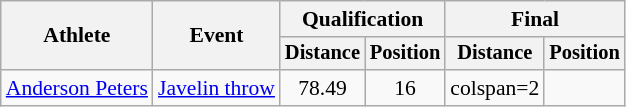<table class=wikitable style=font-size:90%>
<tr>
<th rowspan=2>Athlete</th>
<th rowspan=2>Event</th>
<th colspan=2>Qualification</th>
<th colspan=2>Final</th>
</tr>
<tr style=font-size:95%>
<th>Distance</th>
<th>Position</th>
<th>Distance</th>
<th>Position</th>
</tr>
<tr align=center>
<td align=left><a href='#'>Anderson Peters</a></td>
<td align=left><a href='#'>Javelin throw</a></td>
<td>78.49</td>
<td>16</td>
<td>colspan=2 </td>
</tr>
</table>
